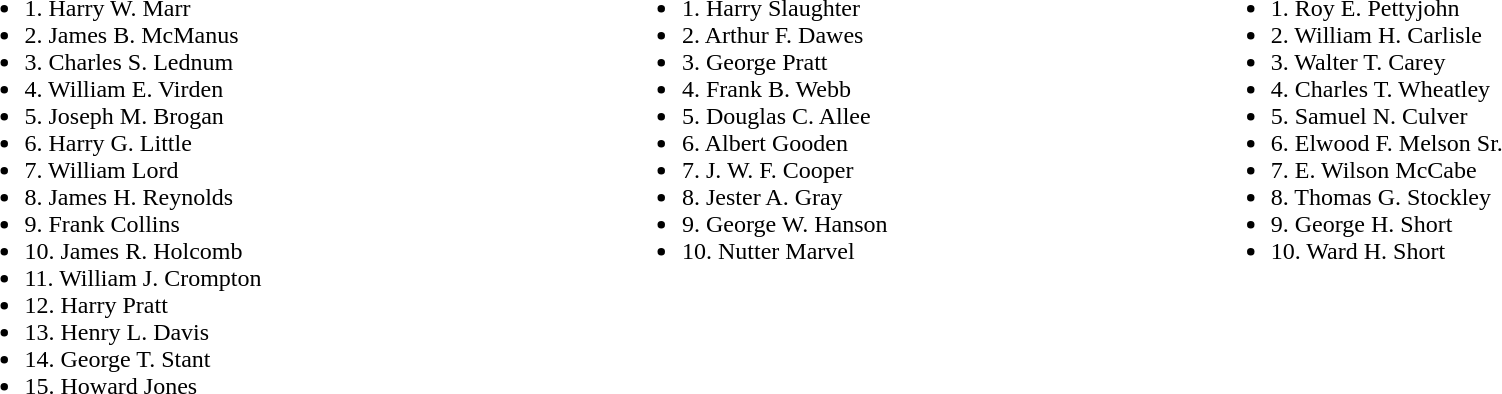<table width=100%>
<tr valign=top>
<td><br><ul><li>1. Harry W. Marr</li><li>2. James B. McManus</li><li>3. Charles S. Lednum</li><li>4. William E. Virden</li><li>5. Joseph M. Brogan</li><li>6. Harry G. Little</li><li>7. William Lord</li><li>8. James H. Reynolds</li><li>9. Frank Collins</li><li>10. James R. Holcomb</li><li>11. William J. Crompton</li><li>12. Harry Pratt</li><li>13. Henry L. Davis</li><li>14. George T. Stant</li><li>15. Howard Jones</li></ul></td>
<td><br><ul><li>1. Harry Slaughter</li><li>2. Arthur F. Dawes</li><li>3. George Pratt</li><li>4. Frank B. Webb</li><li>5. Douglas C. Allee</li><li>6. Albert Gooden</li><li>7. J. W. F. Cooper</li><li>8. Jester A. Gray</li><li>9. George W. Hanson</li><li>10. Nutter Marvel</li></ul></td>
<td><br><ul><li>1. Roy E. Pettyjohn</li><li>2. William H. Carlisle</li><li>3. Walter T. Carey</li><li>4. Charles T. Wheatley</li><li>5. Samuel N. Culver</li><li>6. Elwood F. Melson Sr.</li><li>7. E. Wilson McCabe</li><li>8. Thomas G. Stockley</li><li>9. George H. Short</li><li>10. Ward H. Short</li></ul></td>
</tr>
</table>
